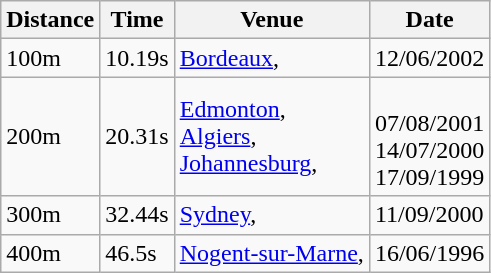<table class="wikitable">
<tr>
<th>Distance</th>
<th>Time</th>
<th>Venue</th>
<th>Date</th>
</tr>
<tr>
<td>100m</td>
<td>10.19s</td>
<td><a href='#'>Bordeaux</a>, </td>
<td>12/06/2002</td>
</tr>
<tr>
<td>200m</td>
<td>20.31s</td>
<td><a href='#'>Edmonton</a>, <br><a href='#'>Algiers</a>, <br><a href='#'>Johannesburg</a>, </td>
<td><br> 07/08/2001 <br> 14/07/2000 <br> 17/09/1999</td>
</tr>
<tr>
<td>300m</td>
<td>32.44s</td>
<td><a href='#'>Sydney</a>, </td>
<td>11/09/2000</td>
</tr>
<tr>
<td>400m</td>
<td>46.5s</td>
<td><a href='#'>Nogent-sur-Marne</a>, </td>
<td>16/06/1996</td>
</tr>
</table>
